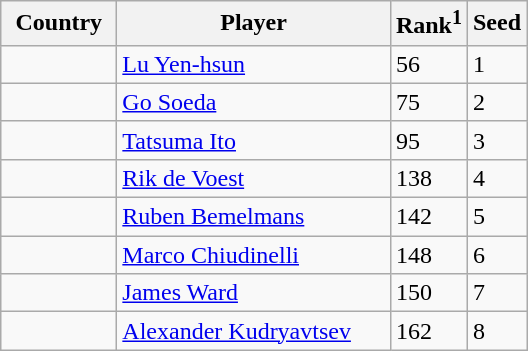<table class="sortable wikitable">
<tr>
<th width="70">Country</th>
<th width="175">Player</th>
<th>Rank<sup>1</sup></th>
<th>Seed</th>
</tr>
<tr>
<td></td>
<td><a href='#'>Lu Yen-hsun</a></td>
<td>56</td>
<td>1</td>
</tr>
<tr>
<td></td>
<td><a href='#'>Go Soeda</a></td>
<td>75</td>
<td>2</td>
</tr>
<tr>
<td></td>
<td><a href='#'>Tatsuma Ito</a></td>
<td>95</td>
<td>3</td>
</tr>
<tr>
<td></td>
<td><a href='#'>Rik de Voest</a></td>
<td>138</td>
<td>4</td>
</tr>
<tr>
<td></td>
<td><a href='#'>Ruben Bemelmans</a></td>
<td>142</td>
<td>5</td>
</tr>
<tr>
<td></td>
<td><a href='#'>Marco Chiudinelli</a></td>
<td>148</td>
<td>6</td>
</tr>
<tr>
<td></td>
<td><a href='#'>James Ward</a></td>
<td>150</td>
<td>7</td>
</tr>
<tr>
<td></td>
<td><a href='#'>Alexander Kudryavtsev</a></td>
<td>162</td>
<td>8</td>
</tr>
</table>
